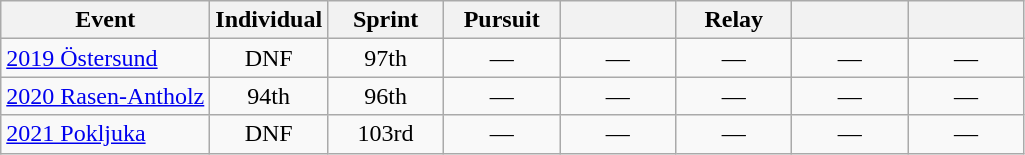<table class="wikitable" style="text-align: center;">
<tr ">
<th>Event</th>
<th style="width:70px;">Individual</th>
<th style="width:70px;">Sprint</th>
<th style="width:70px;">Pursuit</th>
<th style="width:70px;"></th>
<th style="width:70px;">Relay</th>
<th style="width:70px;"></th>
<th style="width:70px;"></th>
</tr>
<tr>
<td align=left> <a href='#'>2019 Östersund</a></td>
<td>DNF</td>
<td>97th</td>
<td>—</td>
<td>—</td>
<td>—</td>
<td>—</td>
<td>—</td>
</tr>
<tr>
<td align=left> <a href='#'>2020 Rasen-Antholz</a></td>
<td>94th</td>
<td>96th</td>
<td>—</td>
<td>—</td>
<td>—</td>
<td>—</td>
<td>—</td>
</tr>
<tr>
<td align="left"> <a href='#'>2021 Pokljuka</a></td>
<td>DNF</td>
<td>103rd</td>
<td>—</td>
<td>—</td>
<td>—</td>
<td>—</td>
<td>—</td>
</tr>
</table>
